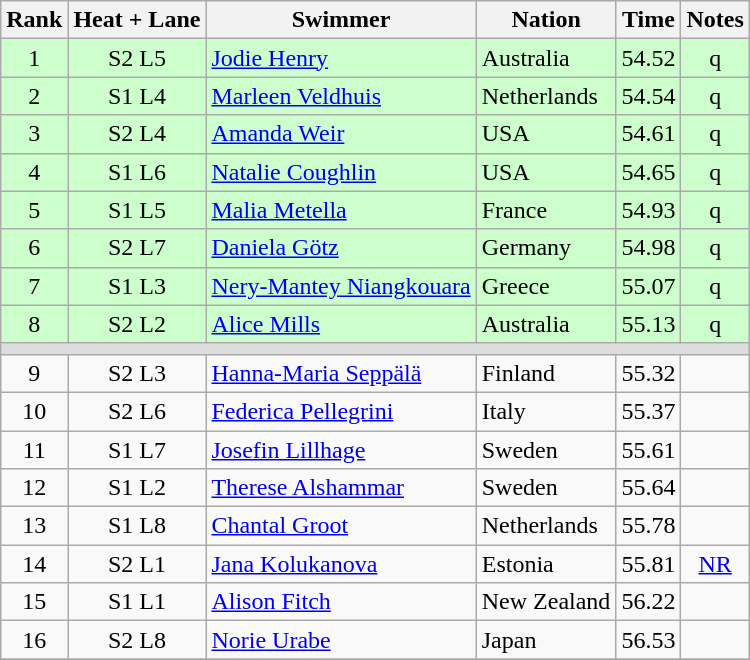<table class="wikitable sortable" style="text-align:center">
<tr>
<th>Rank</th>
<th>Heat + Lane</th>
<th>Swimmer</th>
<th>Nation</th>
<th>Time</th>
<th>Notes</th>
</tr>
<tr bgcolor=ccffcc>
<td>1</td>
<td>S2 L5</td>
<td align=left><a href='#'>Jodie Henry</a></td>
<td align=left> Australia</td>
<td>54.52</td>
<td>q</td>
</tr>
<tr bgcolor=ccffcc>
<td>2</td>
<td>S1 L4</td>
<td align=left><a href='#'>Marleen Veldhuis</a></td>
<td align=left> Netherlands</td>
<td>54.54</td>
<td>q</td>
</tr>
<tr bgcolor=ccffcc>
<td>3</td>
<td>S2 L4</td>
<td align=left><a href='#'>Amanda Weir</a></td>
<td align=left> USA</td>
<td>54.61</td>
<td>q</td>
</tr>
<tr bgcolor=ccffcc>
<td>4</td>
<td>S1 L6</td>
<td align=left><a href='#'>Natalie Coughlin</a></td>
<td align=left> USA</td>
<td>54.65</td>
<td>q</td>
</tr>
<tr bgcolor=ccffcc>
<td>5</td>
<td>S1 L5</td>
<td align=left><a href='#'>Malia Metella</a></td>
<td align=left> France</td>
<td>54.93</td>
<td>q</td>
</tr>
<tr bgcolor=ccffcc>
<td>6</td>
<td>S2 L7</td>
<td align=left><a href='#'>Daniela Götz</a></td>
<td align=left> Germany</td>
<td>54.98</td>
<td>q</td>
</tr>
<tr bgcolor=ccffcc>
<td>7</td>
<td>S1 L3</td>
<td align=left><a href='#'>Nery-Mantey Niangkouara</a></td>
<td align=left> Greece</td>
<td>55.07</td>
<td>q</td>
</tr>
<tr bgcolor=ccffcc>
<td>8</td>
<td>S2 L2</td>
<td align=left><a href='#'>Alice Mills</a></td>
<td align=left> Australia</td>
<td>55.13</td>
<td>q</td>
</tr>
<tr bgcolor=#DDDDDD>
<td colspan=6></td>
</tr>
<tr>
<td>9</td>
<td>S2 L3</td>
<td align=left><a href='#'>Hanna-Maria Seppälä</a></td>
<td align=left> Finland</td>
<td>55.32</td>
<td></td>
</tr>
<tr>
<td>10</td>
<td>S2 L6</td>
<td align=left><a href='#'>Federica Pellegrini</a></td>
<td align=left> Italy</td>
<td>55.37</td>
<td></td>
</tr>
<tr>
<td>11</td>
<td>S1 L7</td>
<td align=left><a href='#'>Josefin Lillhage</a></td>
<td align=left> Sweden</td>
<td>55.61</td>
<td></td>
</tr>
<tr>
<td>12</td>
<td>S1 L2</td>
<td align=left><a href='#'>Therese Alshammar</a></td>
<td align=left> Sweden</td>
<td>55.64</td>
<td></td>
</tr>
<tr>
<td>13</td>
<td>S1 L8</td>
<td align=left><a href='#'>Chantal Groot</a></td>
<td align=left> Netherlands</td>
<td>55.78</td>
<td></td>
</tr>
<tr>
<td>14</td>
<td>S2 L1</td>
<td align=left><a href='#'>Jana Kolukanova</a></td>
<td align=left> Estonia</td>
<td>55.81</td>
<td><a href='#'>NR</a></td>
</tr>
<tr>
<td>15</td>
<td>S1 L1</td>
<td align=left><a href='#'>Alison Fitch</a></td>
<td align=left> New Zealand</td>
<td>56.22</td>
<td></td>
</tr>
<tr>
<td>16</td>
<td>S2 L8</td>
<td align=left><a href='#'>Norie Urabe</a></td>
<td align=left> Japan</td>
<td>56.53</td>
<td></td>
</tr>
<tr>
</tr>
</table>
